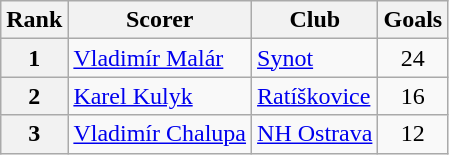<table class="wikitable" style="text-align:center">
<tr>
<th>Rank</th>
<th>Scorer</th>
<th>Club</th>
<th>Goals</th>
</tr>
<tr>
<th>1</th>
<td align="left"> <a href='#'>Vladimír Malár</a></td>
<td align="left"><a href='#'>Synot</a></td>
<td>24</td>
</tr>
<tr>
<th>2</th>
<td align="left"> <a href='#'>Karel Kulyk</a></td>
<td align="left"><a href='#'>Ratíškovice</a></td>
<td>16</td>
</tr>
<tr>
<th>3</th>
<td align="left"> <a href='#'>Vladimír Chalupa</a></td>
<td align="left"><a href='#'>NH Ostrava</a></td>
<td>12</td>
</tr>
</table>
